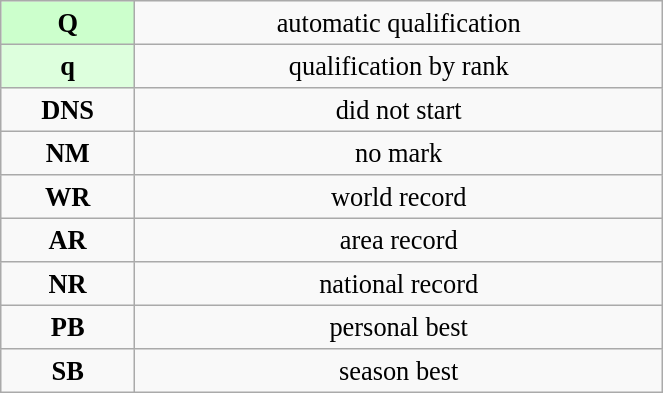<table class="wikitable" style=" text-align:center; font-size:110%;" width="35%">
<tr>
<td bgcolor="ccffcc"><strong>Q</strong></td>
<td>automatic qualification</td>
</tr>
<tr>
<td bgcolor="ddffdd"><strong>q</strong></td>
<td>qualification by rank</td>
</tr>
<tr>
<td><strong>DNS</strong></td>
<td>did not start</td>
</tr>
<tr>
<td><strong>NM</strong></td>
<td>no mark</td>
</tr>
<tr>
<td><strong>WR</strong></td>
<td>world record</td>
</tr>
<tr>
<td><strong>AR</strong></td>
<td>area record</td>
</tr>
<tr>
<td><strong>NR</strong></td>
<td>national record</td>
</tr>
<tr>
<td><strong>PB</strong></td>
<td>personal best</td>
</tr>
<tr>
<td><strong>SB</strong></td>
<td>season best</td>
</tr>
</table>
